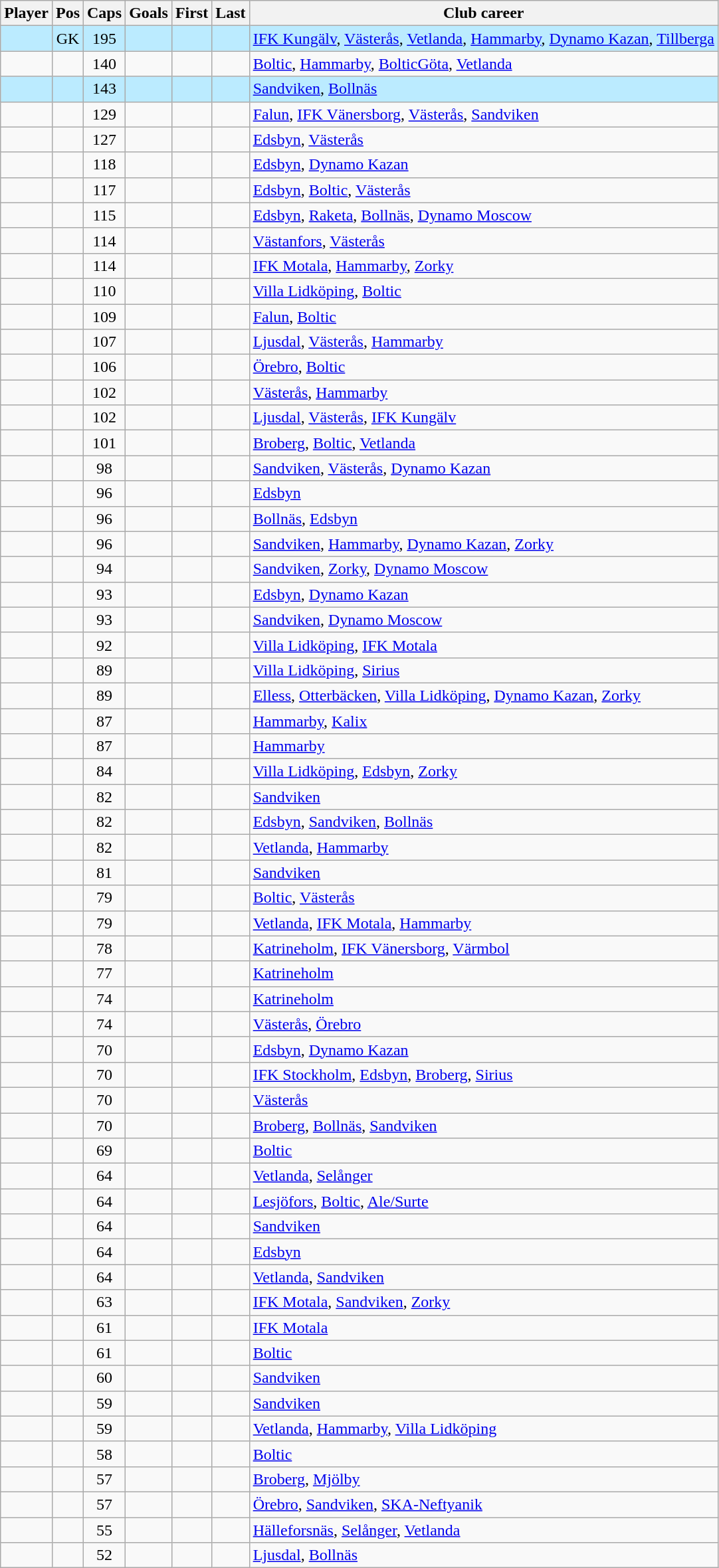<table class="wikitable sortable" style="text-align: center;">
<tr>
<th>Player</th>
<th>Pos</th>
<th>Caps</th>
<th>Goals</th>
<th>First</th>
<th>Last</th>
<th>Club career</th>
</tr>
<tr style="background:#bbebff;">
<td align="left"></td>
<td>GK</td>
<td>195</td>
<td></td>
<td></td>
<td></td>
<td align="left"><a href='#'>IFK Kungälv</a>, <a href='#'>Västerås</a>, <a href='#'>Vetlanda</a>, <a href='#'>Hammarby</a>, <a href='#'>Dynamo Kazan</a>, <a href='#'>Tillberga</a></td>
</tr>
<tr>
<td align="left"></td>
<td></td>
<td>140</td>
<td></td>
<td></td>
<td></td>
<td align="left"><a href='#'>Boltic</a>, <a href='#'>Hammarby</a>, <a href='#'>BolticGöta</a>, <a href='#'>Vetlanda</a></td>
</tr>
<tr style="background:#bbebff;">
<td align="left"></td>
<td></td>
<td>143</td>
<td></td>
<td></td>
<td></td>
<td align="left"><a href='#'>Sandviken</a>, <a href='#'>Bollnäs</a></td>
</tr>
<tr>
<td align="left"></td>
<td></td>
<td>129</td>
<td></td>
<td></td>
<td></td>
<td align="left"><a href='#'>Falun</a>, <a href='#'>IFK Vänersborg</a>, <a href='#'>Västerås</a>, <a href='#'>Sandviken</a></td>
</tr>
<tr>
<td align="left"></td>
<td></td>
<td>127</td>
<td></td>
<td></td>
<td></td>
<td align="left"><a href='#'>Edsbyn</a>, <a href='#'>Västerås</a></td>
</tr>
<tr>
<td align="left"></td>
<td></td>
<td>118</td>
<td></td>
<td></td>
<td></td>
<td align="left"><a href='#'>Edsbyn</a>, <a href='#'>Dynamo Kazan</a></td>
</tr>
<tr>
<td align="left"></td>
<td></td>
<td>117</td>
<td></td>
<td></td>
<td></td>
<td align="left"><a href='#'>Edsbyn</a>, <a href='#'>Boltic</a>, <a href='#'>Västerås</a></td>
</tr>
<tr>
<td align="left"></td>
<td></td>
<td>115</td>
<td></td>
<td></td>
<td></td>
<td align="left"><a href='#'>Edsbyn</a>, <a href='#'>Raketa</a>, <a href='#'>Bollnäs</a>, <a href='#'>Dynamo Moscow</a></td>
</tr>
<tr>
<td align="left"></td>
<td></td>
<td>114</td>
<td></td>
<td></td>
<td></td>
<td align="left"><a href='#'>Västanfors</a>, <a href='#'>Västerås</a></td>
</tr>
<tr>
<td align="left"></td>
<td></td>
<td>114</td>
<td></td>
<td></td>
<td></td>
<td align="left"><a href='#'>IFK Motala</a>, <a href='#'>Hammarby</a>, <a href='#'>Zorky</a></td>
</tr>
<tr>
<td align="left"></td>
<td></td>
<td>110</td>
<td></td>
<td></td>
<td></td>
<td align="left"><a href='#'>Villa Lidköping</a>, <a href='#'>Boltic</a></td>
</tr>
<tr>
<td align="left"></td>
<td></td>
<td>109</td>
<td></td>
<td></td>
<td></td>
<td align="left"><a href='#'>Falun</a>, <a href='#'>Boltic</a></td>
</tr>
<tr>
<td align="left"></td>
<td></td>
<td>107</td>
<td></td>
<td></td>
<td></td>
<td align="left"><a href='#'>Ljusdal</a>, <a href='#'>Västerås</a>, <a href='#'>Hammarby</a></td>
</tr>
<tr>
<td align="left"></td>
<td></td>
<td>106</td>
<td></td>
<td></td>
<td></td>
<td align="left"><a href='#'>Örebro</a>, <a href='#'>Boltic</a></td>
</tr>
<tr>
<td align="left"></td>
<td></td>
<td>102</td>
<td></td>
<td></td>
<td></td>
<td align="left"><a href='#'>Västerås</a>, <a href='#'>Hammarby</a></td>
</tr>
<tr>
<td align="left"></td>
<td></td>
<td>102</td>
<td></td>
<td></td>
<td></td>
<td align="left"><a href='#'>Ljusdal</a>, <a href='#'>Västerås</a>, <a href='#'>IFK Kungälv</a></td>
</tr>
<tr>
<td align="left"></td>
<td></td>
<td>101</td>
<td></td>
<td></td>
<td></td>
<td align="left"><a href='#'>Broberg</a>, <a href='#'>Boltic</a>, <a href='#'>Vetlanda</a></td>
</tr>
<tr>
<td align="left"></td>
<td></td>
<td>98</td>
<td></td>
<td></td>
<td></td>
<td align="left"><a href='#'>Sandviken</a>, <a href='#'>Västerås</a>, <a href='#'>Dynamo Kazan</a></td>
</tr>
<tr>
<td align="left"></td>
<td></td>
<td>96</td>
<td></td>
<td></td>
<td></td>
<td align="left"><a href='#'>Edsbyn</a></td>
</tr>
<tr>
<td align="left"></td>
<td></td>
<td>96</td>
<td></td>
<td></td>
<td></td>
<td align="left"><a href='#'>Bollnäs</a>, <a href='#'>Edsbyn</a></td>
</tr>
<tr>
<td align="left"></td>
<td></td>
<td>96</td>
<td></td>
<td></td>
<td></td>
<td align="left"><a href='#'>Sandviken</a>, <a href='#'>Hammarby</a>, <a href='#'>Dynamo Kazan</a>, <a href='#'>Zorky</a></td>
</tr>
<tr>
<td align="left"></td>
<td></td>
<td>94</td>
<td></td>
<td></td>
<td></td>
<td align="left"><a href='#'>Sandviken</a>, <a href='#'>Zorky</a>, <a href='#'>Dynamo Moscow</a></td>
</tr>
<tr>
<td align="left"></td>
<td></td>
<td>93</td>
<td></td>
<td></td>
<td></td>
<td align="left"><a href='#'>Edsbyn</a>, <a href='#'>Dynamo Kazan</a></td>
</tr>
<tr>
<td align="left"></td>
<td></td>
<td>93</td>
<td></td>
<td></td>
<td></td>
<td align="left"><a href='#'>Sandviken</a>, <a href='#'>Dynamo Moscow</a></td>
</tr>
<tr>
<td align="left"></td>
<td></td>
<td>92</td>
<td></td>
<td></td>
<td></td>
<td align="left"><a href='#'>Villa Lidköping</a>, <a href='#'>IFK Motala</a></td>
</tr>
<tr>
<td align="left"></td>
<td></td>
<td>89</td>
<td></td>
<td></td>
<td></td>
<td align="left"><a href='#'>Villa Lidköping</a>, <a href='#'>Sirius</a></td>
</tr>
<tr>
<td align="left"></td>
<td></td>
<td>89</td>
<td></td>
<td></td>
<td></td>
<td align="left"><a href='#'>Elless</a>, <a href='#'>Otterbäcken</a>, <a href='#'>Villa Lidköping</a>, <a href='#'>Dynamo Kazan</a>, <a href='#'>Zorky</a></td>
</tr>
<tr>
<td align="left"></td>
<td></td>
<td>87</td>
<td></td>
<td></td>
<td></td>
<td align="left"><a href='#'>Hammarby</a>, <a href='#'>Kalix</a></td>
</tr>
<tr>
<td align="left"></td>
<td></td>
<td>87</td>
<td></td>
<td></td>
<td></td>
<td align="left"><a href='#'>Hammarby</a></td>
</tr>
<tr>
<td align="left"></td>
<td></td>
<td>84</td>
<td></td>
<td></td>
<td></td>
<td align="left"><a href='#'>Villa Lidköping</a>, <a href='#'>Edsbyn</a>, <a href='#'>Zorky</a></td>
</tr>
<tr>
<td align="left"></td>
<td></td>
<td>82</td>
<td></td>
<td></td>
<td></td>
<td align="left"><a href='#'>Sandviken</a></td>
</tr>
<tr>
<td align="left"></td>
<td></td>
<td>82</td>
<td></td>
<td></td>
<td></td>
<td align="left"><a href='#'>Edsbyn</a>, <a href='#'>Sandviken</a>, <a href='#'>Bollnäs</a></td>
</tr>
<tr>
<td align="left"></td>
<td></td>
<td>82</td>
<td></td>
<td></td>
<td></td>
<td align="left"><a href='#'>Vetlanda</a>, <a href='#'>Hammarby</a></td>
</tr>
<tr>
<td align="left"></td>
<td></td>
<td>81</td>
<td></td>
<td></td>
<td></td>
<td align="left"><a href='#'>Sandviken</a></td>
</tr>
<tr>
<td align="left"></td>
<td></td>
<td>79</td>
<td></td>
<td></td>
<td></td>
<td align="left"><a href='#'>Boltic</a>, <a href='#'>Västerås</a></td>
</tr>
<tr>
<td align="left"></td>
<td></td>
<td>79</td>
<td></td>
<td></td>
<td></td>
<td align="left"><a href='#'>Vetlanda</a>, <a href='#'>IFK Motala</a>, <a href='#'>Hammarby</a></td>
</tr>
<tr>
<td align="left"></td>
<td></td>
<td>78</td>
<td></td>
<td></td>
<td></td>
<td align="left"><a href='#'>Katrineholm</a>, <a href='#'>IFK Vänersborg</a>, <a href='#'>Värmbol</a></td>
</tr>
<tr>
<td align="left"></td>
<td></td>
<td>77</td>
<td></td>
<td></td>
<td></td>
<td align="left"><a href='#'>Katrineholm</a></td>
</tr>
<tr>
<td align="left"></td>
<td></td>
<td>74</td>
<td></td>
<td></td>
<td></td>
<td align="left"><a href='#'>Katrineholm</a></td>
</tr>
<tr>
<td align="left"></td>
<td></td>
<td>74</td>
<td></td>
<td></td>
<td></td>
<td align="left"><a href='#'>Västerås</a>, <a href='#'>Örebro</a></td>
</tr>
<tr>
<td align="left"></td>
<td></td>
<td>70</td>
<td></td>
<td></td>
<td></td>
<td align="left"><a href='#'>Edsbyn</a>, <a href='#'>Dynamo Kazan</a></td>
</tr>
<tr>
<td align="left"></td>
<td></td>
<td>70</td>
<td></td>
<td></td>
<td></td>
<td align="left"><a href='#'>IFK Stockholm</a>, <a href='#'>Edsbyn</a>, <a href='#'>Broberg</a>, <a href='#'>Sirius</a></td>
</tr>
<tr>
<td align="left"></td>
<td></td>
<td>70</td>
<td></td>
<td></td>
<td></td>
<td align="left"><a href='#'>Västerås</a></td>
</tr>
<tr>
<td align="left"></td>
<td></td>
<td>70</td>
<td></td>
<td></td>
<td></td>
<td align="left"><a href='#'>Broberg</a>, <a href='#'>Bollnäs</a>, <a href='#'>Sandviken</a></td>
</tr>
<tr>
<td align="left"></td>
<td></td>
<td>69</td>
<td></td>
<td></td>
<td></td>
<td align="left"><a href='#'>Boltic</a></td>
</tr>
<tr>
<td align="left"></td>
<td></td>
<td>64</td>
<td></td>
<td></td>
<td></td>
<td align="left"><a href='#'>Vetlanda</a>, <a href='#'>Selånger</a></td>
</tr>
<tr>
<td align="left"></td>
<td></td>
<td>64</td>
<td></td>
<td></td>
<td></td>
<td align="left"><a href='#'>Lesjöfors</a>, <a href='#'>Boltic</a>, <a href='#'>Ale/Surte</a></td>
</tr>
<tr>
<td align="left"></td>
<td></td>
<td>64</td>
<td></td>
<td></td>
<td></td>
<td align="left"><a href='#'>Sandviken</a></td>
</tr>
<tr>
<td align="left"></td>
<td></td>
<td>64</td>
<td></td>
<td></td>
<td></td>
<td align="left"><a href='#'>Edsbyn</a></td>
</tr>
<tr>
<td align="left"></td>
<td></td>
<td>64</td>
<td></td>
<td></td>
<td></td>
<td align="left"><a href='#'>Vetlanda</a>, <a href='#'>Sandviken</a></td>
</tr>
<tr>
<td align="left"></td>
<td></td>
<td>63</td>
<td></td>
<td></td>
<td></td>
<td align="left"><a href='#'>IFK Motala</a>, <a href='#'>Sandviken</a>, <a href='#'>Zorky</a></td>
</tr>
<tr>
<td align="left"></td>
<td></td>
<td>61</td>
<td></td>
<td></td>
<td></td>
<td align="left"><a href='#'>IFK Motala</a></td>
</tr>
<tr>
<td align="left"></td>
<td></td>
<td>61</td>
<td></td>
<td></td>
<td></td>
<td align="left"><a href='#'>Boltic</a></td>
</tr>
<tr>
<td align="left"></td>
<td></td>
<td>60</td>
<td></td>
<td></td>
<td></td>
<td align="left"><a href='#'>Sandviken</a></td>
</tr>
<tr>
<td align="left"></td>
<td></td>
<td>59</td>
<td></td>
<td></td>
<td></td>
<td align="left"><a href='#'>Sandviken</a></td>
</tr>
<tr>
<td align="left"></td>
<td></td>
<td>59</td>
<td></td>
<td></td>
<td></td>
<td align="left"><a href='#'>Vetlanda</a>, <a href='#'>Hammarby</a>, <a href='#'>Villa Lidköping</a></td>
</tr>
<tr>
<td align="left"></td>
<td></td>
<td>58</td>
<td></td>
<td></td>
<td></td>
<td align="left"><a href='#'>Boltic</a></td>
</tr>
<tr>
<td align="left"></td>
<td></td>
<td>57</td>
<td></td>
<td></td>
<td></td>
<td align="left"><a href='#'>Broberg</a>, <a href='#'>Mjölby</a></td>
</tr>
<tr>
<td align="left"></td>
<td></td>
<td>57</td>
<td></td>
<td></td>
<td></td>
<td align="left"><a href='#'>Örebro</a>, <a href='#'>Sandviken</a>, <a href='#'>SKA-Neftyanik</a></td>
</tr>
<tr>
<td align="left"></td>
<td></td>
<td>55</td>
<td></td>
<td></td>
<td></td>
<td align="left"><a href='#'>Hälleforsnäs</a>, <a href='#'>Selånger</a>, <a href='#'>Vetlanda</a></td>
</tr>
<tr>
<td align="left"></td>
<td></td>
<td>52</td>
<td></td>
<td></td>
<td></td>
<td align="left"><a href='#'>Ljusdal</a>, <a href='#'>Bollnäs</a></td>
</tr>
</table>
